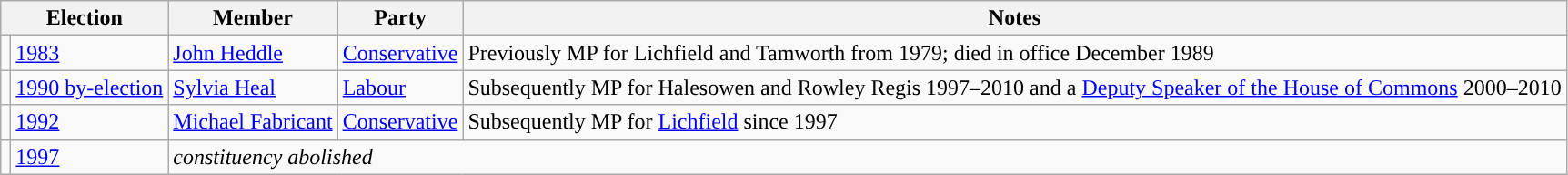<table class="wikitable">
<tr>
<th colspan="2">Election</th>
<th>Member </th>
<th>Party</th>
<th>Notes</th>
</tr>
<tr>
<td style="color:inherit;background-color: "></td>
<td><a href='#'>1983</a></td>
<td><a href='#'>John Heddle</a></td>
<td><a href='#'>Conservative</a></td>
<td>Previously MP for Lichfield and Tamworth from 1979; died in office December 1989</td>
</tr>
<tr>
<td style="color:inherit;background-color: "></td>
<td><a href='#'>1990 by-election</a></td>
<td><a href='#'>Sylvia Heal</a></td>
<td><a href='#'>Labour</a></td>
<td>Subsequently MP for Halesowen and Rowley Regis 1997–2010 and a <a href='#'>Deputy Speaker of the House of Commons</a> 2000–2010</td>
</tr>
<tr>
<td style="color:inherit;background-color: "></td>
<td><a href='#'>1992</a></td>
<td><a href='#'>Michael Fabricant</a></td>
<td><a href='#'>Conservative</a></td>
<td>Subsequently MP for <a href='#'>Lichfield</a> since 1997</td>
</tr>
<tr>
<td></td>
<td><a href='#'>1997</a></td>
<td colspan="3"><em>constituency abolished</em></td>
</tr>
</table>
